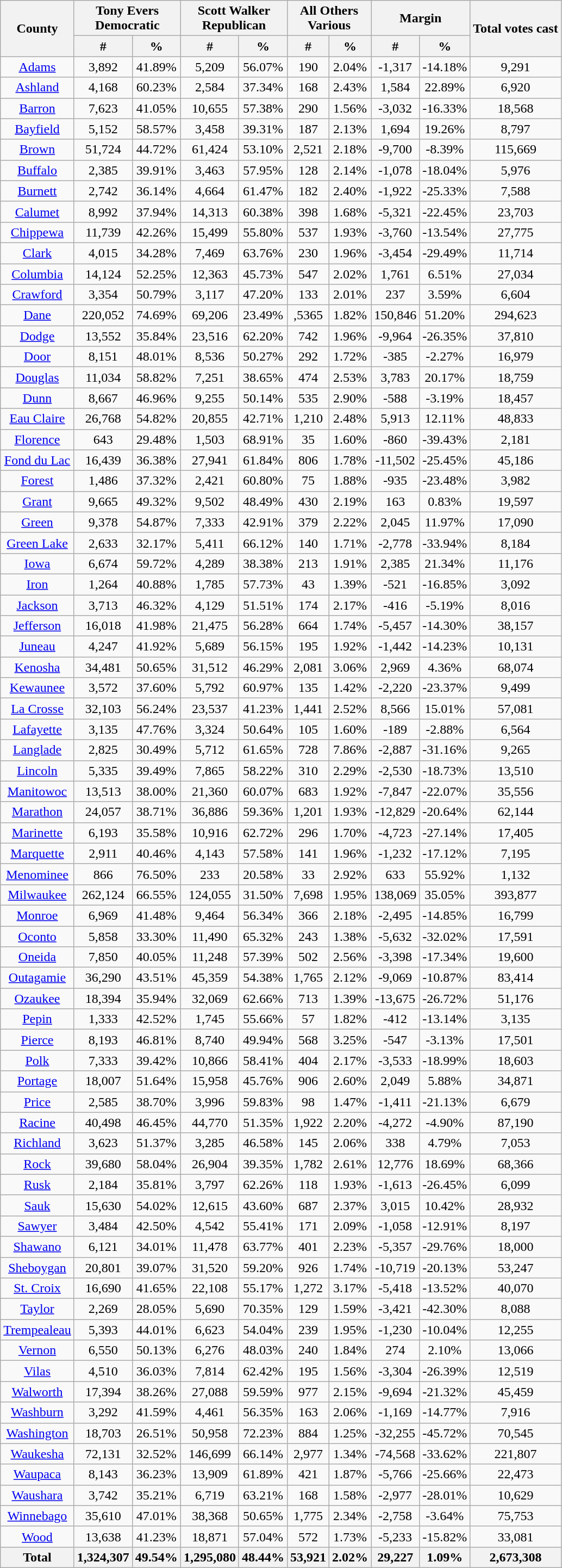<table class="wikitable sortable" style="text-align:center">
<tr>
<th rowspan="2" style="text-align:center;">County</th>
<th colspan="2" style="text-align:center;">Tony Evers<br>Democratic</th>
<th colspan="2" style="text-align:center;">Scott Walker<br>Republican</th>
<th colspan="2" style="text-align:center;">All Others<br>Various</th>
<th colspan="2" style="text-align:center;">Margin</th>
<th rowspan="2" style="text-align:center;">Total votes cast</th>
</tr>
<tr>
<th style="text-align:center;" data-sort-type="number">#</th>
<th style="text-align:center;" data-sort-type="number">%</th>
<th style="text-align:center;" data-sort-type="number">#</th>
<th style="text-align:center;" data-sort-type="number">%</th>
<th style="text-align:center;" data-sort-type="number">#</th>
<th style="text-align:center;" data-sort-type="number">%</th>
<th style="text-align:center;" data-sort-type="number">#</th>
<th style="text-align:center;" data-sort-type="number">%</th>
</tr>
<tr style="text-align:center;">
<td><a href='#'>Adams</a></td>
<td>3,892</td>
<td>41.89%</td>
<td>5,209</td>
<td>56.07%</td>
<td>190</td>
<td>2.04%</td>
<td>-1,317</td>
<td>-14.18%</td>
<td>9,291</td>
</tr>
<tr style="text-align:center;">
<td><a href='#'>Ashland</a></td>
<td>4,168</td>
<td>60.23%</td>
<td>2,584</td>
<td>37.34%</td>
<td>168</td>
<td>2.43%</td>
<td>1,584</td>
<td>22.89%</td>
<td>6,920</td>
</tr>
<tr style="text-align:center;">
<td><a href='#'>Barron</a></td>
<td>7,623</td>
<td>41.05%</td>
<td>10,655</td>
<td>57.38%</td>
<td>290</td>
<td>1.56%</td>
<td>-3,032</td>
<td>-16.33%</td>
<td>18,568</td>
</tr>
<tr style="text-align:center;">
<td><a href='#'>Bayfield</a></td>
<td>5,152</td>
<td>58.57%</td>
<td>3,458</td>
<td>39.31%</td>
<td>187</td>
<td>2.13%</td>
<td>1,694</td>
<td>19.26%</td>
<td>8,797</td>
</tr>
<tr style="text-align:center;">
<td><a href='#'>Brown</a></td>
<td>51,724</td>
<td>44.72%</td>
<td>61,424</td>
<td>53.10%</td>
<td>2,521</td>
<td>2.18%</td>
<td>-9,700</td>
<td>-8.39%</td>
<td>115,669</td>
</tr>
<tr style="text-align:center;">
<td><a href='#'>Buffalo</a></td>
<td>2,385</td>
<td>39.91%</td>
<td>3,463</td>
<td>57.95%</td>
<td>128</td>
<td>2.14%</td>
<td>-1,078</td>
<td>-18.04%</td>
<td>5,976</td>
</tr>
<tr style="text-align:center;">
<td><a href='#'>Burnett</a></td>
<td>2,742</td>
<td>36.14%</td>
<td>4,664</td>
<td>61.47%</td>
<td>182</td>
<td>2.40%</td>
<td>-1,922</td>
<td>-25.33%</td>
<td>7,588</td>
</tr>
<tr style="text-align:center;">
<td><a href='#'>Calumet</a></td>
<td>8,992</td>
<td>37.94%</td>
<td>14,313</td>
<td>60.38%</td>
<td>398</td>
<td>1.68%</td>
<td>-5,321</td>
<td>-22.45%</td>
<td>23,703</td>
</tr>
<tr style="text-align:center;">
<td><a href='#'>Chippewa</a></td>
<td>11,739</td>
<td>42.26%</td>
<td>15,499</td>
<td>55.80%</td>
<td>537</td>
<td>1.93%</td>
<td>-3,760</td>
<td>-13.54%</td>
<td>27,775</td>
</tr>
<tr style="text-align:center;">
<td><a href='#'>Clark</a></td>
<td>4,015</td>
<td>34.28%</td>
<td>7,469</td>
<td>63.76%</td>
<td>230</td>
<td>1.96%</td>
<td>-3,454</td>
<td>-29.49%</td>
<td>11,714</td>
</tr>
<tr style="text-align:center;">
<td><a href='#'>Columbia</a></td>
<td>14,124</td>
<td>52.25%</td>
<td>12,363</td>
<td>45.73%</td>
<td>547</td>
<td>2.02%</td>
<td>1,761</td>
<td>6.51%</td>
<td>27,034</td>
</tr>
<tr style="text-align:center;">
<td><a href='#'>Crawford</a></td>
<td>3,354</td>
<td>50.79%</td>
<td>3,117</td>
<td>47.20%</td>
<td>133</td>
<td>2.01%</td>
<td>237</td>
<td>3.59%</td>
<td>6,604</td>
</tr>
<tr style="text-align:center;">
<td><a href='#'>Dane</a></td>
<td>220,052</td>
<td>74.69%</td>
<td>69,206</td>
<td>23.49%</td>
<td>,5365</td>
<td>1.82%</td>
<td>150,846</td>
<td>51.20%</td>
<td>294,623</td>
</tr>
<tr style="text-align:center;">
<td><a href='#'>Dodge</a></td>
<td>13,552</td>
<td>35.84%</td>
<td>23,516</td>
<td>62.20%</td>
<td>742</td>
<td>1.96%</td>
<td>-9,964</td>
<td>-26.35%</td>
<td>37,810</td>
</tr>
<tr style="text-align:center;">
<td><a href='#'>Door</a></td>
<td>8,151</td>
<td>48.01%</td>
<td>8,536</td>
<td>50.27%</td>
<td>292</td>
<td>1.72%</td>
<td>-385</td>
<td>-2.27%</td>
<td>16,979</td>
</tr>
<tr style="text-align:center;">
<td><a href='#'>Douglas</a></td>
<td>11,034</td>
<td>58.82%</td>
<td>7,251</td>
<td>38.65%</td>
<td>474</td>
<td>2.53%</td>
<td>3,783</td>
<td>20.17%</td>
<td>18,759</td>
</tr>
<tr style="text-align:center;">
<td><a href='#'>Dunn</a></td>
<td>8,667</td>
<td>46.96%</td>
<td>9,255</td>
<td>50.14%</td>
<td>535</td>
<td>2.90%</td>
<td>-588</td>
<td>-3.19%</td>
<td>18,457</td>
</tr>
<tr style="text-align:center;">
<td><a href='#'>Eau Claire</a></td>
<td>26,768</td>
<td>54.82%</td>
<td>20,855</td>
<td>42.71%</td>
<td>1,210</td>
<td>2.48%</td>
<td>5,913</td>
<td>12.11%</td>
<td>48,833</td>
</tr>
<tr style="text-align:center;">
<td><a href='#'>Florence</a></td>
<td>643</td>
<td>29.48%</td>
<td>1,503</td>
<td>68.91%</td>
<td>35</td>
<td>1.60%</td>
<td>-860</td>
<td>-39.43%</td>
<td>2,181</td>
</tr>
<tr style="text-align:center;">
<td><a href='#'>Fond du Lac</a></td>
<td>16,439</td>
<td>36.38%</td>
<td>27,941</td>
<td>61.84%</td>
<td>806</td>
<td>1.78%</td>
<td>-11,502</td>
<td>-25.45%</td>
<td>45,186</td>
</tr>
<tr style="text-align:center;">
<td><a href='#'>Forest</a></td>
<td>1,486</td>
<td>37.32%</td>
<td>2,421</td>
<td>60.80%</td>
<td>75</td>
<td>1.88%</td>
<td>-935</td>
<td>-23.48%</td>
<td>3,982</td>
</tr>
<tr style="text-align:center;">
<td><a href='#'>Grant</a></td>
<td>9,665</td>
<td>49.32%</td>
<td>9,502</td>
<td>48.49%</td>
<td>430</td>
<td>2.19%</td>
<td>163</td>
<td>0.83%</td>
<td>19,597</td>
</tr>
<tr style="text-align:center;">
<td><a href='#'>Green</a></td>
<td>9,378</td>
<td>54.87%</td>
<td>7,333</td>
<td>42.91%</td>
<td>379</td>
<td>2.22%</td>
<td>2,045</td>
<td>11.97%</td>
<td>17,090</td>
</tr>
<tr style="text-align:center;">
<td><a href='#'>Green Lake</a></td>
<td>2,633</td>
<td>32.17%</td>
<td>5,411</td>
<td>66.12%</td>
<td>140</td>
<td>1.71%</td>
<td>-2,778</td>
<td>-33.94%</td>
<td>8,184</td>
</tr>
<tr style="text-align:center;">
<td><a href='#'>Iowa</a></td>
<td>6,674</td>
<td>59.72%</td>
<td>4,289</td>
<td>38.38%</td>
<td>213</td>
<td>1.91%</td>
<td>2,385</td>
<td>21.34%</td>
<td>11,176</td>
</tr>
<tr style="text-align:center;">
<td><a href='#'>Iron</a></td>
<td>1,264</td>
<td>40.88%</td>
<td>1,785</td>
<td>57.73%</td>
<td>43</td>
<td>1.39%</td>
<td>-521</td>
<td>-16.85%</td>
<td>3,092</td>
</tr>
<tr style="text-align:center;">
<td><a href='#'>Jackson</a></td>
<td>3,713</td>
<td>46.32%</td>
<td>4,129</td>
<td>51.51%</td>
<td>174</td>
<td>2.17%</td>
<td>-416</td>
<td>-5.19%</td>
<td>8,016</td>
</tr>
<tr style="text-align:center;">
<td><a href='#'>Jefferson</a></td>
<td>16,018</td>
<td>41.98%</td>
<td>21,475</td>
<td>56.28%</td>
<td>664</td>
<td>1.74%</td>
<td>-5,457</td>
<td>-14.30%</td>
<td>38,157</td>
</tr>
<tr style="text-align:center;">
<td><a href='#'>Juneau</a></td>
<td>4,247</td>
<td>41.92%</td>
<td>5,689</td>
<td>56.15%</td>
<td>195</td>
<td>1.92%</td>
<td>-1,442</td>
<td>-14.23%</td>
<td>10,131</td>
</tr>
<tr style="text-align:center;">
<td><a href='#'>Kenosha</a></td>
<td>34,481</td>
<td>50.65%</td>
<td>31,512</td>
<td>46.29%</td>
<td>2,081</td>
<td>3.06%</td>
<td>2,969</td>
<td>4.36%</td>
<td>68,074</td>
</tr>
<tr style="text-align:center;">
<td><a href='#'>Kewaunee</a></td>
<td>3,572</td>
<td>37.60%</td>
<td>5,792</td>
<td>60.97%</td>
<td>135</td>
<td>1.42%</td>
<td>-2,220</td>
<td>-23.37%</td>
<td>9,499</td>
</tr>
<tr style="text-align:center;">
<td><a href='#'>La Crosse</a></td>
<td>32,103</td>
<td>56.24%</td>
<td>23,537</td>
<td>41.23%</td>
<td>1,441</td>
<td>2.52%</td>
<td>8,566</td>
<td>15.01%</td>
<td>57,081</td>
</tr>
<tr style="text-align:center;">
<td><a href='#'>Lafayette</a></td>
<td>3,135</td>
<td>47.76%</td>
<td>3,324</td>
<td>50.64%</td>
<td>105</td>
<td>1.60%</td>
<td>-189</td>
<td>-2.88%</td>
<td>6,564</td>
</tr>
<tr style="text-align:center;">
<td><a href='#'>Langlade</a></td>
<td>2,825</td>
<td>30.49%</td>
<td>5,712</td>
<td>61.65%</td>
<td>728</td>
<td>7.86%</td>
<td>-2,887</td>
<td>-31.16%</td>
<td>9,265</td>
</tr>
<tr style="text-align:center;">
<td><a href='#'>Lincoln</a></td>
<td>5,335</td>
<td>39.49%</td>
<td>7,865</td>
<td>58.22%</td>
<td>310</td>
<td>2.29%</td>
<td>-2,530</td>
<td>-18.73%</td>
<td>13,510</td>
</tr>
<tr style="text-align:center;">
<td><a href='#'>Manitowoc</a></td>
<td>13,513</td>
<td>38.00%</td>
<td>21,360</td>
<td>60.07%</td>
<td>683</td>
<td>1.92%</td>
<td>-7,847</td>
<td>-22.07%</td>
<td>35,556</td>
</tr>
<tr style="text-align:center;">
<td><a href='#'>Marathon</a></td>
<td>24,057</td>
<td>38.71%</td>
<td>36,886</td>
<td>59.36%</td>
<td>1,201</td>
<td>1.93%</td>
<td>-12,829</td>
<td>-20.64%</td>
<td>62,144</td>
</tr>
<tr style="text-align:center;">
<td><a href='#'>Marinette</a></td>
<td>6,193</td>
<td>35.58%</td>
<td>10,916</td>
<td>62.72%</td>
<td>296</td>
<td>1.70%</td>
<td>-4,723</td>
<td>-27.14%</td>
<td>17,405</td>
</tr>
<tr style="text-align:center;">
<td><a href='#'>Marquette</a></td>
<td>2,911</td>
<td>40.46%</td>
<td>4,143</td>
<td>57.58%</td>
<td>141</td>
<td>1.96%</td>
<td>-1,232</td>
<td>-17.12%</td>
<td>7,195</td>
</tr>
<tr style="text-align:center;">
<td><a href='#'>Menominee</a></td>
<td>866</td>
<td>76.50%</td>
<td>233</td>
<td>20.58%</td>
<td>33</td>
<td>2.92%</td>
<td>633</td>
<td>55.92%</td>
<td>1,132</td>
</tr>
<tr style="text-align:center;">
<td><a href='#'>Milwaukee</a></td>
<td>262,124</td>
<td>66.55%</td>
<td>124,055</td>
<td>31.50%</td>
<td>7,698</td>
<td>1.95%</td>
<td>138,069</td>
<td>35.05%</td>
<td>393,877</td>
</tr>
<tr style="text-align:center;">
<td><a href='#'>Monroe</a></td>
<td>6,969</td>
<td>41.48%</td>
<td>9,464</td>
<td>56.34%</td>
<td>366</td>
<td>2.18%</td>
<td>-2,495</td>
<td>-14.85%</td>
<td>16,799</td>
</tr>
<tr style="text-align:center;">
<td><a href='#'>Oconto</a></td>
<td>5,858</td>
<td>33.30%</td>
<td>11,490</td>
<td>65.32%</td>
<td>243</td>
<td>1.38%</td>
<td>-5,632</td>
<td>-32.02%</td>
<td>17,591</td>
</tr>
<tr style="text-align:center;">
<td><a href='#'>Oneida</a></td>
<td>7,850</td>
<td>40.05%</td>
<td>11,248</td>
<td>57.39%</td>
<td>502</td>
<td>2.56%</td>
<td>-3,398</td>
<td>-17.34%</td>
<td>19,600</td>
</tr>
<tr style="text-align:center;">
<td><a href='#'>Outagamie</a></td>
<td>36,290</td>
<td>43.51%</td>
<td>45,359</td>
<td>54.38%</td>
<td>1,765</td>
<td>2.12%</td>
<td>-9,069</td>
<td>-10.87%</td>
<td>83,414</td>
</tr>
<tr style="text-align:center;">
<td><a href='#'>Ozaukee</a></td>
<td>18,394</td>
<td>35.94%</td>
<td>32,069</td>
<td>62.66%</td>
<td>713</td>
<td>1.39%</td>
<td>-13,675</td>
<td>-26.72%</td>
<td>51,176</td>
</tr>
<tr style="text-align:center;">
<td><a href='#'>Pepin</a></td>
<td>1,333</td>
<td>42.52%</td>
<td>1,745</td>
<td>55.66%</td>
<td>57</td>
<td>1.82%</td>
<td>-412</td>
<td>-13.14%</td>
<td>3,135</td>
</tr>
<tr style="text-align:center;">
<td><a href='#'>Pierce</a></td>
<td>8,193</td>
<td>46.81%</td>
<td>8,740</td>
<td>49.94%</td>
<td>568</td>
<td>3.25%</td>
<td>-547</td>
<td>-3.13%</td>
<td>17,501</td>
</tr>
<tr style="text-align:center;">
<td><a href='#'>Polk</a></td>
<td>7,333</td>
<td>39.42%</td>
<td>10,866</td>
<td>58.41%</td>
<td>404</td>
<td>2.17%</td>
<td>-3,533</td>
<td>-18.99%</td>
<td>18,603</td>
</tr>
<tr style="text-align:center;">
<td><a href='#'>Portage</a></td>
<td>18,007</td>
<td>51.64%</td>
<td>15,958</td>
<td>45.76%</td>
<td>906</td>
<td>2.60%</td>
<td>2,049</td>
<td>5.88%</td>
<td>34,871</td>
</tr>
<tr style="text-align:center;">
<td><a href='#'>Price</a></td>
<td>2,585</td>
<td>38.70%</td>
<td>3,996</td>
<td>59.83%</td>
<td>98</td>
<td>1.47%</td>
<td>-1,411</td>
<td>-21.13%</td>
<td>6,679</td>
</tr>
<tr style="text-align:center;">
<td><a href='#'>Racine</a></td>
<td>40,498</td>
<td>46.45%</td>
<td>44,770</td>
<td>51.35%</td>
<td>1,922</td>
<td>2.20%</td>
<td>-4,272</td>
<td>-4.90%</td>
<td>87,190</td>
</tr>
<tr style="text-align:center;">
<td><a href='#'>Richland</a></td>
<td>3,623</td>
<td>51.37%</td>
<td>3,285</td>
<td>46.58%</td>
<td>145</td>
<td>2.06%</td>
<td>338</td>
<td>4.79%</td>
<td>7,053</td>
</tr>
<tr style="text-align:center;">
<td><a href='#'>Rock</a></td>
<td>39,680</td>
<td>58.04%</td>
<td>26,904</td>
<td>39.35%</td>
<td>1,782</td>
<td>2.61%</td>
<td>12,776</td>
<td>18.69%</td>
<td>68,366</td>
</tr>
<tr style="text-align:center;">
<td><a href='#'>Rusk</a></td>
<td>2,184</td>
<td>35.81%</td>
<td>3,797</td>
<td>62.26%</td>
<td>118</td>
<td>1.93%</td>
<td>-1,613</td>
<td>-26.45%</td>
<td>6,099</td>
</tr>
<tr style="text-align:center;">
<td><a href='#'>Sauk</a></td>
<td>15,630</td>
<td>54.02%</td>
<td>12,615</td>
<td>43.60%</td>
<td>687</td>
<td>2.37%</td>
<td>3,015</td>
<td>10.42%</td>
<td>28,932</td>
</tr>
<tr style="text-align:center;">
<td><a href='#'>Sawyer</a></td>
<td>3,484</td>
<td>42.50%</td>
<td>4,542</td>
<td>55.41%</td>
<td>171</td>
<td>2.09%</td>
<td>-1,058</td>
<td>-12.91%</td>
<td>8,197</td>
</tr>
<tr style="text-align:center;">
<td><a href='#'>Shawano</a></td>
<td>6,121</td>
<td>34.01%</td>
<td>11,478</td>
<td>63.77%</td>
<td>401</td>
<td>2.23%</td>
<td>-5,357</td>
<td>-29.76%</td>
<td>18,000</td>
</tr>
<tr style="text-align:center;">
<td><a href='#'>Sheboygan</a></td>
<td>20,801</td>
<td>39.07%</td>
<td>31,520</td>
<td>59.20%</td>
<td>926</td>
<td>1.74%</td>
<td>-10,719</td>
<td>-20.13%</td>
<td>53,247</td>
</tr>
<tr style="text-align:center;">
<td><a href='#'>St. Croix</a></td>
<td>16,690</td>
<td>41.65%</td>
<td>22,108</td>
<td>55.17%</td>
<td>1,272</td>
<td>3.17%</td>
<td>-5,418</td>
<td>-13.52%</td>
<td>40,070</td>
</tr>
<tr style="text-align:center;">
<td><a href='#'>Taylor</a></td>
<td>2,269</td>
<td>28.05%</td>
<td>5,690</td>
<td>70.35%</td>
<td>129</td>
<td>1.59%</td>
<td>-3,421</td>
<td>-42.30%</td>
<td>8,088</td>
</tr>
<tr style="text-align:center;">
<td><a href='#'>Trempealeau</a></td>
<td>5,393</td>
<td>44.01%</td>
<td>6,623</td>
<td>54.04%</td>
<td>239</td>
<td>1.95%</td>
<td>-1,230</td>
<td>-10.04%</td>
<td>12,255</td>
</tr>
<tr style="text-align:center;">
<td><a href='#'>Vernon</a></td>
<td>6,550</td>
<td>50.13%</td>
<td>6,276</td>
<td>48.03%</td>
<td>240</td>
<td>1.84%</td>
<td>274</td>
<td>2.10%</td>
<td>13,066</td>
</tr>
<tr style="text-align:center;">
<td><a href='#'>Vilas</a></td>
<td>4,510</td>
<td>36.03%</td>
<td>7,814</td>
<td>62.42%</td>
<td>195</td>
<td>1.56%</td>
<td>-3,304</td>
<td>-26.39%</td>
<td>12,519</td>
</tr>
<tr style="text-align:center;">
<td><a href='#'>Walworth</a></td>
<td>17,394</td>
<td>38.26%</td>
<td>27,088</td>
<td>59.59%</td>
<td>977</td>
<td>2.15%</td>
<td>-9,694</td>
<td>-21.32%</td>
<td>45,459</td>
</tr>
<tr style="text-align:center;">
<td><a href='#'>Washburn</a></td>
<td>3,292</td>
<td>41.59%</td>
<td>4,461</td>
<td>56.35%</td>
<td>163</td>
<td>2.06%</td>
<td>-1,169</td>
<td>-14.77%</td>
<td>7,916</td>
</tr>
<tr style="text-align:center;">
<td><a href='#'>Washington</a></td>
<td>18,703</td>
<td>26.51%</td>
<td>50,958</td>
<td>72.23%</td>
<td>884</td>
<td>1.25%</td>
<td>-32,255</td>
<td>-45.72%</td>
<td>70,545</td>
</tr>
<tr style="text-align:center;">
<td><a href='#'>Waukesha</a></td>
<td>72,131</td>
<td>32.52%</td>
<td>146,699</td>
<td>66.14%</td>
<td>2,977</td>
<td>1.34%</td>
<td>-74,568</td>
<td>-33.62%</td>
<td>221,807</td>
</tr>
<tr style="text-align:center;">
<td><a href='#'>Waupaca</a></td>
<td>8,143</td>
<td>36.23%</td>
<td>13,909</td>
<td>61.89%</td>
<td>421</td>
<td>1.87%</td>
<td>-5,766</td>
<td>-25.66%</td>
<td>22,473</td>
</tr>
<tr style="text-align:center;">
<td><a href='#'>Waushara</a></td>
<td>3,742</td>
<td>35.21%</td>
<td>6,719</td>
<td>63.21%</td>
<td>168</td>
<td>1.58%</td>
<td>-2,977</td>
<td>-28.01%</td>
<td>10,629</td>
</tr>
<tr style="text-align:center;">
<td><a href='#'>Winnebago</a></td>
<td>35,610</td>
<td>47.01%</td>
<td>38,368</td>
<td>50.65%</td>
<td>1,775</td>
<td>2.34%</td>
<td>-2,758</td>
<td>-3.64%</td>
<td>75,753</td>
</tr>
<tr style="text-align:center;">
<td><a href='#'>Wood</a></td>
<td>13,638</td>
<td>41.23%</td>
<td>18,871</td>
<td>57.04%</td>
<td>572</td>
<td>1.73%</td>
<td>-5,233</td>
<td>-15.82%</td>
<td>33,081</td>
</tr>
<tr>
<th>Total</th>
<th>1,324,307</th>
<th>49.54%</th>
<th>1,295,080</th>
<th>48.44%</th>
<th>53,921</th>
<th>2.02%</th>
<th>29,227</th>
<th>1.09%</th>
<th>2,673,308</th>
</tr>
</table>
